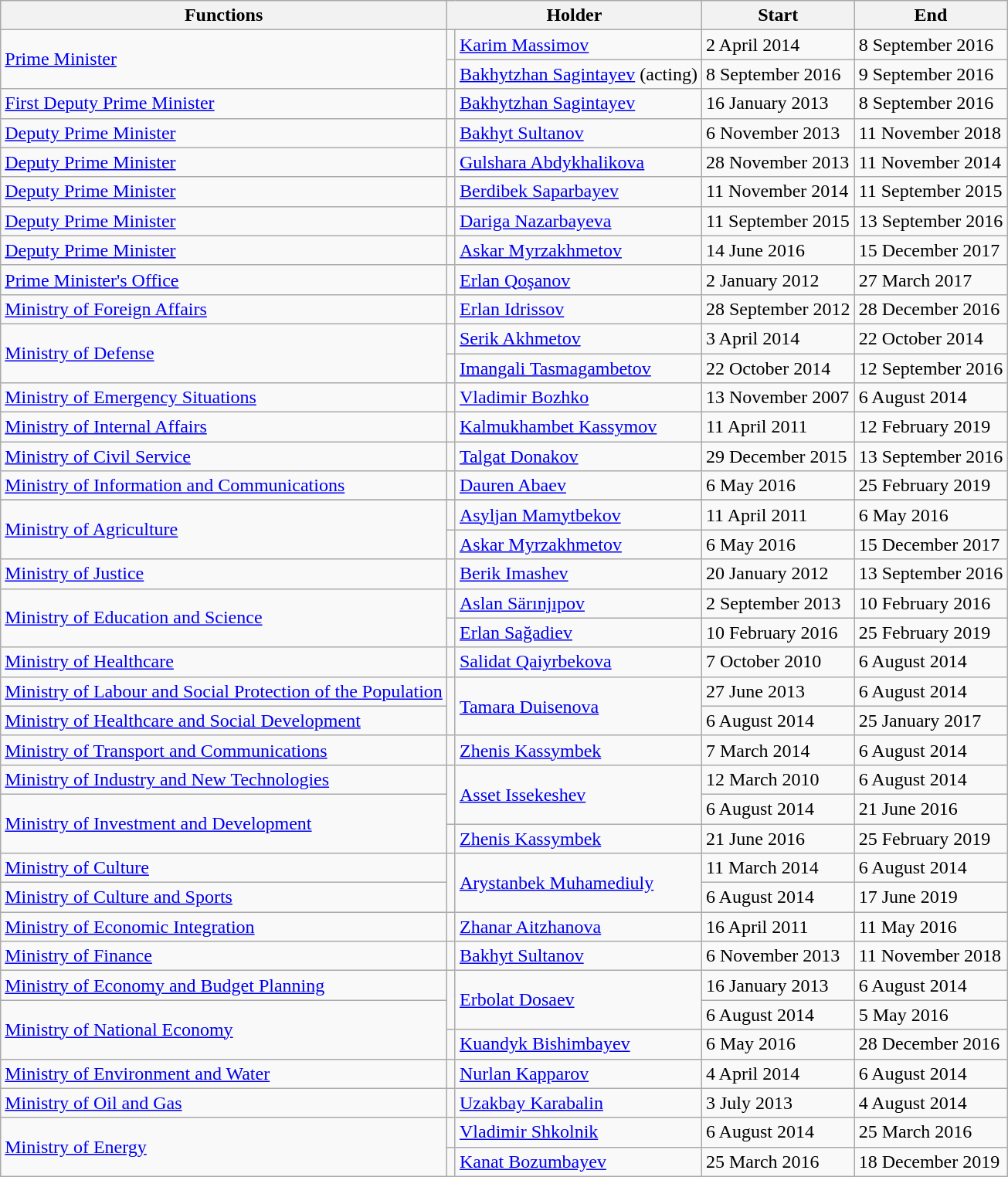<table class="wikitable">
<tr>
<th>Functions</th>
<th colspan="2">Holder</th>
<th>Start</th>
<th>End</th>
</tr>
<tr>
<td rowspan="2"><a href='#'>Prime Minister</a></td>
<td></td>
<td><a href='#'>Karim Massimov</a></td>
<td>2 April 2014</td>
<td>8 September 2016</td>
</tr>
<tr>
<td></td>
<td><a href='#'>Bakhytzhan Sagintayev</a> (acting)</td>
<td>8 September 2016</td>
<td>9 September 2016</td>
</tr>
<tr>
<td><a href='#'>First Deputy Prime Minister</a></td>
<td></td>
<td><a href='#'>Bakhytzhan Sagintayev</a></td>
<td>16 January 2013</td>
<td>8 September 2016</td>
</tr>
<tr>
<td><a href='#'>Deputy Prime Minister</a></td>
<td></td>
<td><a href='#'>Bakhyt Sultanov</a></td>
<td>6 November 2013</td>
<td>11 November 2018</td>
</tr>
<tr>
<td><a href='#'>Deputy Prime Minister</a></td>
<td></td>
<td><a href='#'>Gulshara Abdykhalikova</a></td>
<td>28 November 2013</td>
<td>11 November 2014</td>
</tr>
<tr>
<td><a href='#'>Deputy Prime Minister</a></td>
<td></td>
<td><a href='#'>Berdibek Saparbayev</a></td>
<td>11 November 2014</td>
<td>11 September 2015</td>
</tr>
<tr>
<td><a href='#'>Deputy Prime Minister</a></td>
<td></td>
<td><a href='#'>Dariga Nazarbayeva</a></td>
<td>11 September 2015</td>
<td>13 September 2016</td>
</tr>
<tr>
<td><a href='#'>Deputy Prime Minister</a></td>
<td></td>
<td><a href='#'>Askar Myrzakhmetov</a></td>
<td>14 June 2016</td>
<td>15 December 2017</td>
</tr>
<tr>
<td><a href='#'>Prime Minister's Office</a></td>
<td></td>
<td><a href='#'>Erlan Qoşanov</a></td>
<td>2 January 2012</td>
<td>27 March 2017</td>
</tr>
<tr>
<td><a href='#'>Ministry of Foreign Affairs</a></td>
<td></td>
<td><a href='#'>Erlan Idrissov</a></td>
<td>28 September 2012</td>
<td>28 December 2016</td>
</tr>
<tr>
<td rowspan="2"><a href='#'>Ministry of Defense</a></td>
<td></td>
<td><a href='#'>Serik Akhmetov</a></td>
<td>3 April 2014</td>
<td>22 October 2014</td>
</tr>
<tr>
<td></td>
<td><a href='#'>Imangali Tasmagambetov</a></td>
<td>22 October 2014</td>
<td>12 September 2016</td>
</tr>
<tr>
<td><a href='#'>Ministry of Emergency Situations</a></td>
<td></td>
<td><a href='#'>Vladimir Bozhko</a></td>
<td>13 November 2007</td>
<td>6 August 2014</td>
</tr>
<tr>
<td><a href='#'>Ministry of Internal Affairs</a></td>
<td></td>
<td><a href='#'>Kalmukhambet Kassymov</a></td>
<td>11 April 2011</td>
<td>12 February 2019</td>
</tr>
<tr>
<td><a href='#'>Ministry of Civil Service</a></td>
<td></td>
<td><a href='#'>Talgat Donakov</a></td>
<td>29 December 2015</td>
<td>13 September 2016</td>
</tr>
<tr>
<td><a href='#'>Ministry of Information and Communications</a></td>
<td></td>
<td><a href='#'>Dauren Abaev</a></td>
<td>6 May 2016</td>
<td>25 February 2019</td>
</tr>
<tr>
</tr>
<tr>
<td rowspan="2"><a href='#'>Ministry of Agriculture</a></td>
<td></td>
<td><a href='#'>Asyljan Mamytbekov</a></td>
<td>11 April 2011</td>
<td>6 May 2016</td>
</tr>
<tr>
<td></td>
<td><a href='#'>Askar Myrzakhmetov</a></td>
<td>6 May 2016</td>
<td>15 December 2017</td>
</tr>
<tr>
<td><a href='#'>Ministry of Justice</a></td>
<td></td>
<td><a href='#'>Berik Imashev</a></td>
<td>20 January 2012</td>
<td>13 September 2016</td>
</tr>
<tr>
<td rowspan="2"><a href='#'>Ministry of Education and Science</a></td>
<td></td>
<td><a href='#'>Aslan Särınjıpov</a></td>
<td>2 September 2013</td>
<td>10 February 2016</td>
</tr>
<tr>
<td></td>
<td><a href='#'>Erlan Sağadiev</a></td>
<td>10 February 2016</td>
<td>25 February 2019</td>
</tr>
<tr>
<td><a href='#'>Ministry of Healthcare</a></td>
<td></td>
<td><a href='#'>Salidat Qaiyrbekova</a></td>
<td>7 October 2010</td>
<td>6 August 2014</td>
</tr>
<tr>
<td><a href='#'>Ministry of Labour and Social Protection of the Population</a></td>
<td rowspan="2"></td>
<td rowspan="2"><a href='#'>Tamara Duisenova</a></td>
<td>27 June 2013</td>
<td>6 August 2014</td>
</tr>
<tr>
<td><a href='#'>Ministry of Healthcare and Social Development</a></td>
<td>6 August 2014</td>
<td>25 January 2017</td>
</tr>
<tr>
<td><a href='#'>Ministry of Transport and Communications</a></td>
<td></td>
<td><a href='#'>Zhenis Kassymbek</a></td>
<td>7 March 2014</td>
<td>6 August 2014</td>
</tr>
<tr>
<td><a href='#'>Ministry of Industry and New Technologies</a></td>
<td rowspan="2"></td>
<td rowspan="2"><a href='#'>Asset Issekeshev</a></td>
<td>12 March 2010</td>
<td>6 August 2014</td>
</tr>
<tr>
<td rowspan="2"><a href='#'>Ministry of Investment and Development</a></td>
<td>6 August 2014</td>
<td>21 June 2016</td>
</tr>
<tr>
<td></td>
<td><a href='#'>Zhenis Kassymbek</a></td>
<td>21 June 2016</td>
<td>25 February 2019</td>
</tr>
<tr>
<td><a href='#'>Ministry of Culture</a></td>
<td rowspan="2"></td>
<td rowspan="2"><a href='#'>Arystanbek Muhamediuly</a></td>
<td>11 March 2014</td>
<td>6 August 2014</td>
</tr>
<tr>
<td><a href='#'>Ministry of Culture and Sports</a></td>
<td>6 August 2014</td>
<td>17 June 2019</td>
</tr>
<tr>
<td><a href='#'>Ministry of Economic Integration</a></td>
<td></td>
<td><a href='#'>Zhanar Aitzhanova</a></td>
<td>16 April 2011</td>
<td>11 May 2016</td>
</tr>
<tr>
<td><a href='#'>Ministry of Finance</a></td>
<td></td>
<td><a href='#'>Bakhyt Sultanov</a></td>
<td>6 November 2013</td>
<td>11 November 2018</td>
</tr>
<tr>
<td><a href='#'>Ministry of Economy and Budget Planning</a></td>
<td rowspan="2"></td>
<td rowspan="2"><a href='#'>Erbolat Dosaev</a></td>
<td>16 January 2013</td>
<td>6 August 2014</td>
</tr>
<tr>
<td rowspan="2"><a href='#'>Ministry of National Economy</a></td>
<td>6 August 2014</td>
<td>5 May 2016</td>
</tr>
<tr>
<td></td>
<td><a href='#'>Kuandyk Bishimbayev</a></td>
<td>6 May 2016</td>
<td>28 December 2016</td>
</tr>
<tr>
<td><a href='#'>Ministry of Environment and Water</a></td>
<td></td>
<td><a href='#'>Nurlan Kapparov</a></td>
<td>4 April 2014</td>
<td>6 August 2014</td>
</tr>
<tr>
<td><a href='#'>Ministry of Oil and Gas</a></td>
<td></td>
<td><a href='#'>Uzakbay Karabalin</a></td>
<td>3 July 2013</td>
<td>4 August 2014</td>
</tr>
<tr>
<td rowspan="2"><a href='#'>Ministry of Energy</a></td>
<td></td>
<td><a href='#'>Vladimir Shkolnik</a></td>
<td>6 August 2014</td>
<td>25 March 2016</td>
</tr>
<tr>
<td></td>
<td><a href='#'>Kanat Bozumbayev</a></td>
<td>25 March 2016</td>
<td>18 December 2019</td>
</tr>
</table>
